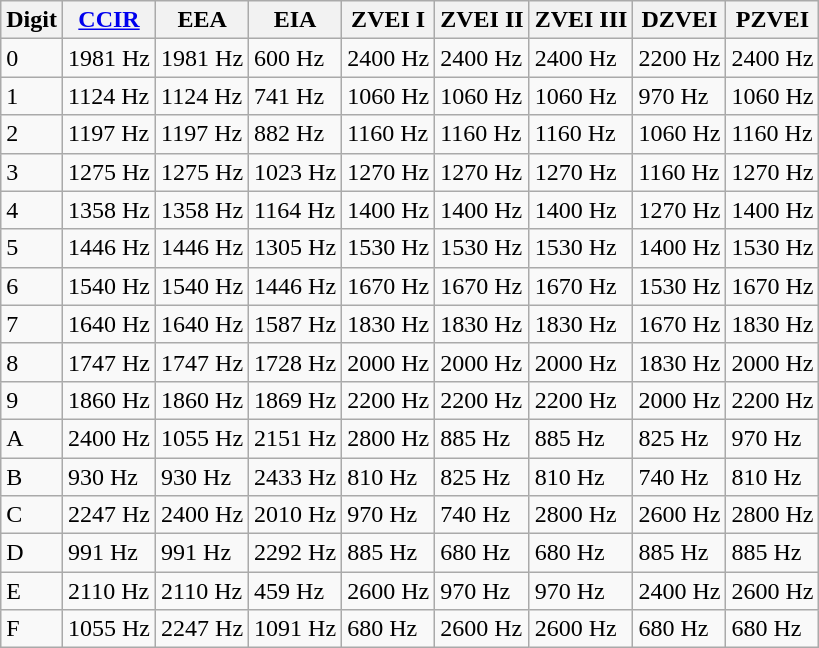<table class="wikitable sortable">
<tr>
<th>Digit</th>
<th><a href='#'>CCIR</a></th>
<th>EEA</th>
<th>EIA</th>
<th>ZVEI I</th>
<th>ZVEI II</th>
<th>ZVEI III</th>
<th>DZVEI</th>
<th>PZVEI</th>
</tr>
<tr>
<td>0</td>
<td>1981 Hz</td>
<td>1981 Hz</td>
<td>600 Hz</td>
<td>2400 Hz</td>
<td>2400 Hz</td>
<td>2400 Hz</td>
<td>2200 Hz</td>
<td>2400 Hz</td>
</tr>
<tr>
<td>1</td>
<td>1124 Hz</td>
<td>1124 Hz</td>
<td>741 Hz</td>
<td>1060 Hz</td>
<td>1060 Hz</td>
<td>1060 Hz</td>
<td>970 Hz</td>
<td>1060 Hz</td>
</tr>
<tr>
<td>2</td>
<td>1197 Hz</td>
<td>1197 Hz</td>
<td>882 Hz</td>
<td>1160 Hz</td>
<td>1160 Hz</td>
<td>1160 Hz</td>
<td>1060 Hz</td>
<td>1160 Hz</td>
</tr>
<tr>
<td>3</td>
<td>1275 Hz</td>
<td>1275 Hz</td>
<td>1023 Hz</td>
<td>1270 Hz</td>
<td>1270 Hz</td>
<td>1270 Hz</td>
<td>1160 Hz</td>
<td>1270 Hz</td>
</tr>
<tr>
<td>4</td>
<td>1358 Hz</td>
<td>1358 Hz</td>
<td>1164 Hz</td>
<td>1400 Hz</td>
<td>1400 Hz</td>
<td>1400 Hz</td>
<td>1270 Hz</td>
<td>1400 Hz</td>
</tr>
<tr>
<td>5</td>
<td>1446 Hz</td>
<td>1446 Hz</td>
<td>1305 Hz</td>
<td>1530 Hz</td>
<td>1530 Hz</td>
<td>1530 Hz</td>
<td>1400 Hz</td>
<td>1530 Hz</td>
</tr>
<tr>
<td>6</td>
<td>1540 Hz</td>
<td>1540 Hz</td>
<td>1446 Hz</td>
<td>1670 Hz</td>
<td>1670 Hz</td>
<td>1670 Hz</td>
<td>1530 Hz</td>
<td>1670 Hz</td>
</tr>
<tr>
<td>7</td>
<td>1640 Hz</td>
<td>1640 Hz</td>
<td>1587 Hz</td>
<td>1830 Hz</td>
<td>1830 Hz</td>
<td>1830 Hz</td>
<td>1670 Hz</td>
<td>1830 Hz</td>
</tr>
<tr>
<td>8</td>
<td>1747 Hz</td>
<td>1747 Hz</td>
<td>1728 Hz</td>
<td>2000 Hz</td>
<td>2000 Hz</td>
<td>2000 Hz</td>
<td>1830 Hz</td>
<td>2000 Hz</td>
</tr>
<tr>
<td>9</td>
<td>1860 Hz</td>
<td>1860 Hz</td>
<td>1869 Hz</td>
<td>2200 Hz</td>
<td>2200 Hz</td>
<td>2200 Hz</td>
<td>2000 Hz</td>
<td>2200 Hz</td>
</tr>
<tr>
<td>A</td>
<td>2400 Hz</td>
<td>1055 Hz</td>
<td>2151 Hz</td>
<td>2800 Hz</td>
<td>885 Hz</td>
<td>885 Hz</td>
<td>825 Hz</td>
<td>970 Hz</td>
</tr>
<tr>
<td>B</td>
<td>930 Hz</td>
<td>930 Hz</td>
<td>2433 Hz</td>
<td>810 Hz</td>
<td>825 Hz</td>
<td>810 Hz</td>
<td>740 Hz</td>
<td>810 Hz</td>
</tr>
<tr>
<td>C</td>
<td>2247 Hz</td>
<td>2400 Hz</td>
<td>2010 Hz</td>
<td>970 Hz</td>
<td>740 Hz</td>
<td>2800 Hz</td>
<td>2600 Hz</td>
<td>2800 Hz</td>
</tr>
<tr>
<td>D</td>
<td>991 Hz</td>
<td>991 Hz</td>
<td>2292 Hz</td>
<td>885 Hz</td>
<td>680 Hz</td>
<td>680 Hz</td>
<td>885 Hz</td>
<td>885 Hz</td>
</tr>
<tr>
<td>E</td>
<td>2110 Hz</td>
<td>2110 Hz</td>
<td>459 Hz</td>
<td>2600 Hz</td>
<td>970 Hz</td>
<td>970 Hz</td>
<td>2400 Hz</td>
<td>2600 Hz</td>
</tr>
<tr>
<td>F</td>
<td>1055 Hz</td>
<td>2247 Hz</td>
<td>1091 Hz</td>
<td>680 Hz</td>
<td>2600 Hz</td>
<td>2600 Hz</td>
<td>680 Hz</td>
<td>680 Hz</td>
</tr>
</table>
